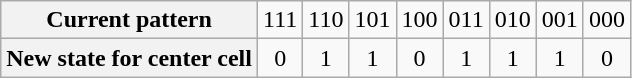<table class="wikitable" style="text-align: center">
<tr>
<th>Current pattern</th>
<td>111</td>
<td>110</td>
<td>101</td>
<td>100</td>
<td>011</td>
<td>010</td>
<td>001</td>
<td>000</td>
</tr>
<tr>
<th>New state for center cell</th>
<td>0</td>
<td>1</td>
<td>1</td>
<td>0</td>
<td>1</td>
<td>1</td>
<td>1</td>
<td>0</td>
</tr>
</table>
